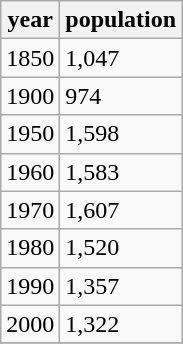<table class="wikitable">
<tr>
<th>year</th>
<th>population</th>
</tr>
<tr>
<td>1850</td>
<td>1,047</td>
</tr>
<tr>
<td>1900</td>
<td>974</td>
</tr>
<tr>
<td>1950</td>
<td>1,598</td>
</tr>
<tr>
<td>1960</td>
<td>1,583</td>
</tr>
<tr>
<td>1970</td>
<td>1,607</td>
</tr>
<tr>
<td>1980</td>
<td>1,520</td>
</tr>
<tr>
<td>1990</td>
<td>1,357</td>
</tr>
<tr>
<td>2000</td>
<td>1,322</td>
</tr>
<tr>
</tr>
</table>
